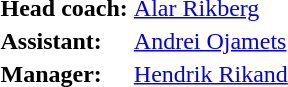<table>
<tr>
<td><strong>Head coach:</strong></td>
<td>  <a href='#'>Alar Rikberg</a></td>
</tr>
<tr>
<td><strong>Assistant:</strong></td>
<td> <a href='#'>Andrei Ojamets</a></td>
</tr>
<tr>
<td><strong>Manager:</strong></td>
<td> <a href='#'>Hendrik Rikand</a></td>
</tr>
</table>
